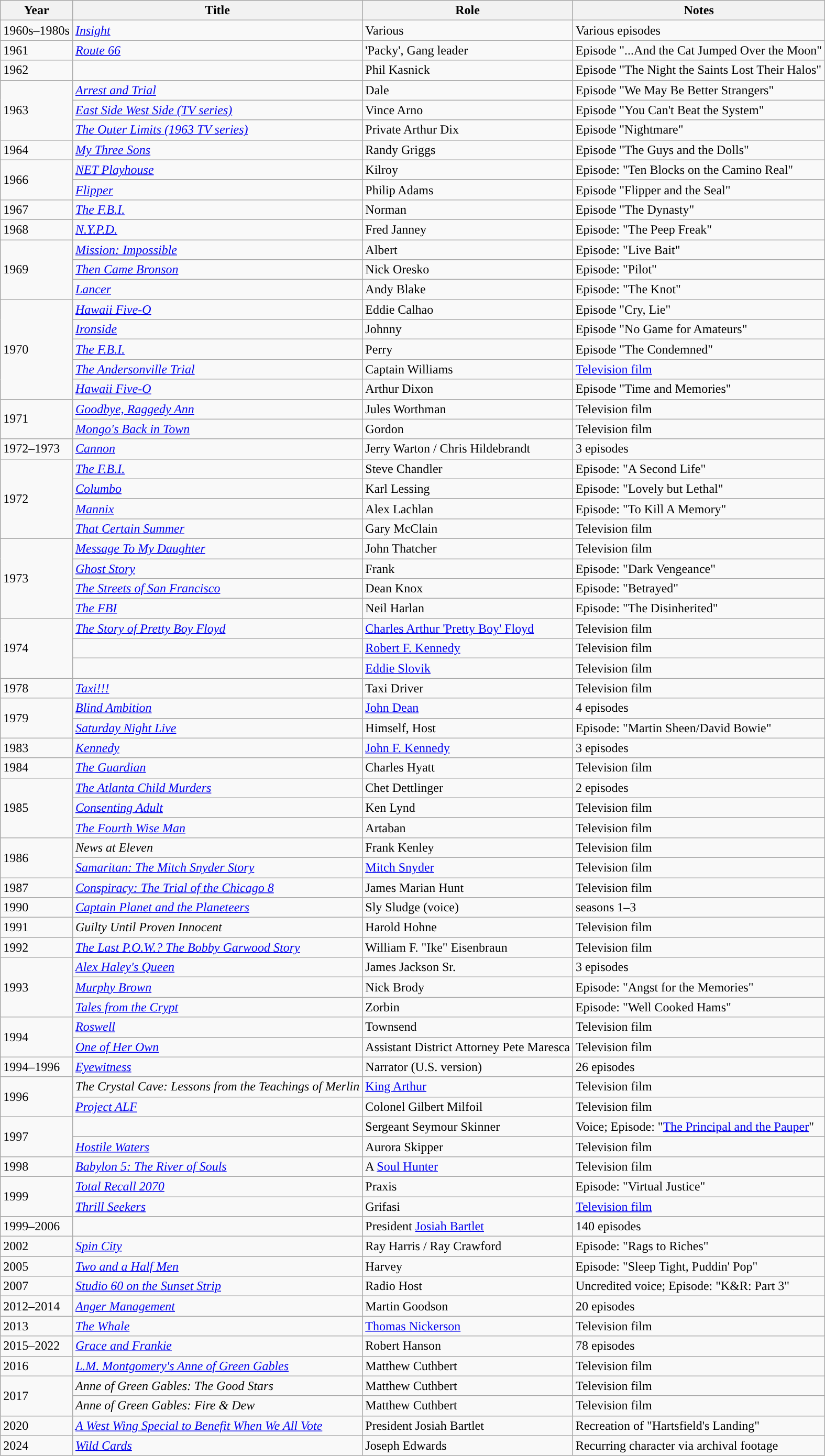<table class="wikitable sortable">
<tr>
<th>Year</th>
<th>Title</th>
<th>Role</th>
<th>Notes</th>
</tr>
<tr>
<td>1960s–1980s</td>
<td><em><a href='#'>Insight</a></em></td>
<td>Various</td>
<td>Various episodes</td>
</tr>
<tr>
<td>1961</td>
<td><em><a href='#'>Route 66</a></em></td>
<td>'Packy', Gang leader</td>
<td>Episode "...And the Cat Jumped Over the Moon"</td>
</tr>
<tr>
<td>1962</td>
<td><em></em></td>
<td>Phil Kasnick</td>
<td>Episode "The Night the Saints Lost Their Halos"</td>
</tr>
<tr>
<td rowspan="3">1963</td>
<td><em><a href='#'>Arrest and Trial</a></em></td>
<td>Dale</td>
<td>Episode "We May Be Better Strangers"</td>
</tr>
<tr>
<td><em><a href='#'>East Side West Side (TV series)</a></em></td>
<td>Vince Arno</td>
<td>Episode "You Can't Beat the System"</td>
</tr>
<tr>
<td><em><a href='#'>The Outer Limits (1963 TV series)</a></em></td>
<td>Private Arthur Dix</td>
<td>Episode "Nightmare"</td>
</tr>
<tr>
<td>1964</td>
<td><em><a href='#'>My Three Sons</a></em></td>
<td>Randy Griggs</td>
<td>Episode "The Guys and the Dolls"</td>
</tr>
<tr>
<td rowspan="2">1966</td>
<td><em><a href='#'>NET Playhouse</a></em></td>
<td>Kilroy</td>
<td>Episode: "Ten Blocks on the Camino Real"</td>
</tr>
<tr>
<td><em><a href='#'>Flipper</a></em></td>
<td>Philip Adams</td>
<td>Episode "Flipper and the Seal"</td>
</tr>
<tr>
<td>1967</td>
<td><em><a href='#'>The F.B.I.</a></em></td>
<td>Norman</td>
<td>Episode "The Dynasty"</td>
</tr>
<tr>
<td>1968</td>
<td><em><a href='#'>N.Y.P.D.</a></em></td>
<td>Fred Janney</td>
<td>Episode: "The Peep Freak"</td>
</tr>
<tr>
<td rowspan="3">1969</td>
<td><em><a href='#'>Mission: Impossible</a></em></td>
<td>Albert</td>
<td>Episode: "Live Bait"</td>
</tr>
<tr>
<td><em><a href='#'>Then Came Bronson</a></em></td>
<td>Nick Oresko</td>
<td>Episode: "Pilot"</td>
</tr>
<tr>
<td><em><a href='#'>Lancer</a></em></td>
<td>Andy Blake</td>
<td>Episode: "The Knot"</td>
</tr>
<tr>
<td rowspan="5”">1970</td>
<td><em><a href='#'>Hawaii Five-O</a></em></td>
<td>Eddie Calhao</td>
<td>Episode "Cry, Lie"</td>
</tr>
<tr>
<td><em><a href='#'>Ironside</a></em></td>
<td>Johnny</td>
<td>Episode "No Game for Amateurs"</td>
</tr>
<tr>
<td><em><a href='#'>The F.B.I.</a></em></td>
<td>Perry</td>
<td>Episode "The Condemned"</td>
</tr>
<tr>
<td><em><a href='#'>The Andersonville Trial</a></em></td>
<td>Captain Williams</td>
<td><a href='#'>Television film</a></td>
</tr>
<tr>
<td><em><a href='#'>Hawaii Five-O</a></em></td>
<td>Arthur Dixon</td>
<td>Episode "Time and Memories"</td>
</tr>
<tr>
<td rowspan="2">1971</td>
<td><em><a href='#'>Goodbye, Raggedy Ann</a></em></td>
<td>Jules Worthman</td>
<td>Television film</td>
</tr>
<tr>
<td><em><a href='#'>Mongo's Back in Town</a></em></td>
<td>Gordon</td>
<td>Television film</td>
</tr>
<tr>
<td>1972–1973</td>
<td><em><a href='#'>Cannon</a></em></td>
<td>Jerry Warton / Chris Hildebrandt</td>
<td>3 episodes</td>
</tr>
<tr>
<td rowspan="4”">1972</td>
<td><em><a href='#'>The F.B.I.</a></em></td>
<td>Steve Chandler</td>
<td>Episode: "A Second Life"</td>
</tr>
<tr>
<td><em><a href='#'>Columbo</a></em></td>
<td>Karl Lessing</td>
<td>Episode: "Lovely but Lethal"</td>
</tr>
<tr>
<td><em><a href='#'>Mannix</a></em></td>
<td>Alex Lachlan</td>
<td>Episode: "To Kill A Memory"</td>
</tr>
<tr>
<td><em><a href='#'>That Certain Summer</a></em></td>
<td>Gary McClain</td>
<td>Television film</td>
</tr>
<tr>
<td rowspan="4">1973</td>
<td><em><a href='#'>Message To My Daughter</a></em></td>
<td>John Thatcher</td>
<td>Television film</td>
</tr>
<tr>
<td><em><a href='#'>Ghost Story</a></em></td>
<td>Frank</td>
<td>Episode: "Dark Vengeance"</td>
</tr>
<tr>
<td><em><a href='#'>The Streets of San Francisco</a></em></td>
<td>Dean Knox</td>
<td>Episode: "Betrayed"</td>
</tr>
<tr>
<td><em><a href='#'>The FBI</a></em></td>
<td>Neil Harlan</td>
<td>Episode: "The Disinherited"</td>
</tr>
<tr>
<td rowspan="3">1974</td>
<td><em><a href='#'>The Story of Pretty Boy Floyd</a></em></td>
<td><a href='#'>Charles Arthur 'Pretty Boy' Floyd</a></td>
<td>Television film</td>
</tr>
<tr>
<td><em></em></td>
<td><a href='#'>Robert F. Kennedy</a></td>
<td>Television film</td>
</tr>
<tr>
<td><em></em></td>
<td><a href='#'>Eddie Slovik</a></td>
<td>Television film</td>
</tr>
<tr>
<td>1978</td>
<td><em><a href='#'>Taxi!!!</a></em></td>
<td>Taxi Driver</td>
<td>Television film</td>
</tr>
<tr>
<td rowspan="2">1979</td>
<td><em><a href='#'>Blind Ambition</a></em></td>
<td><a href='#'>John Dean</a></td>
<td>4 episodes</td>
</tr>
<tr>
<td><em><a href='#'>Saturday Night Live</a></em></td>
<td>Himself, Host</td>
<td>Episode: "Martin Sheen/David Bowie"</td>
</tr>
<tr>
<td>1983</td>
<td><em><a href='#'>Kennedy</a></em></td>
<td><a href='#'>John F. Kennedy</a></td>
<td>3 episodes</td>
</tr>
<tr>
<td>1984</td>
<td><em><a href='#'>The Guardian</a></em></td>
<td>Charles Hyatt</td>
<td>Television film</td>
</tr>
<tr>
<td rowspan="3">1985</td>
<td><em><a href='#'>The Atlanta Child Murders</a></em></td>
<td>Chet Dettlinger</td>
<td>2 episodes</td>
</tr>
<tr>
<td><em><a href='#'>Consenting Adult</a></em></td>
<td>Ken Lynd</td>
<td>Television film</td>
</tr>
<tr>
<td><em><a href='#'>The Fourth Wise Man</a></em></td>
<td>Artaban</td>
<td>Television film</td>
</tr>
<tr>
<td rowspan="2">1986</td>
<td><em>News at Eleven</em></td>
<td>Frank Kenley</td>
<td>Television film</td>
</tr>
<tr>
<td><em><a href='#'>Samaritan: The Mitch Snyder Story</a></em></td>
<td><a href='#'>Mitch Snyder</a></td>
<td>Television film</td>
</tr>
<tr>
<td>1987</td>
<td><em><a href='#'>Conspiracy: The Trial of the Chicago 8</a></em></td>
<td>James Marian Hunt</td>
<td>Television film</td>
</tr>
<tr>
<td>1990</td>
<td><em><a href='#'>Captain Planet and the Planeteers</a></em></td>
<td>Sly Sludge (voice)</td>
<td>seasons 1–3</td>
</tr>
<tr>
<td>1991</td>
<td><em>Guilty Until Proven Innocent</em></td>
<td>Harold Hohne</td>
<td>Television film</td>
</tr>
<tr>
<td>1992</td>
<td><em><a href='#'>The Last P.O.W.? The Bobby Garwood Story</a></em></td>
<td>William F. "Ike" Eisenbraun</td>
<td>Television film</td>
</tr>
<tr>
<td rowspan="3">1993</td>
<td><em><a href='#'>Alex Haley's Queen</a></em></td>
<td>James Jackson Sr.</td>
<td>3 episodes</td>
</tr>
<tr>
<td><em><a href='#'>Murphy Brown</a></em></td>
<td>Nick Brody</td>
<td>Episode: "Angst for the Memories"</td>
</tr>
<tr>
<td><em><a href='#'>Tales from the Crypt</a></em></td>
<td>Zorbin</td>
<td>Episode: "Well Cooked Hams"</td>
</tr>
<tr>
<td rowspan="2">1994</td>
<td><em><a href='#'>Roswell</a></em></td>
<td>Townsend</td>
<td>Television film</td>
</tr>
<tr>
<td><em><a href='#'>One of Her Own</a></em></td>
<td>Assistant District Attorney Pete Maresca</td>
<td>Television film</td>
</tr>
<tr>
<td>1994–1996</td>
<td><em><a href='#'>Eyewitness</a></em></td>
<td>Narrator (U.S. version)</td>
<td>26 episodes</td>
</tr>
<tr>
<td rowspan="2">1996</td>
<td><em>The Crystal Cave: Lessons from the Teachings of Merlin</em></td>
<td><a href='#'>King Arthur</a></td>
<td>Television film</td>
</tr>
<tr>
<td><em><a href='#'>Project ALF</a></em></td>
<td>Colonel Gilbert Milfoil</td>
<td>Television film</td>
</tr>
<tr>
<td rowspan="2">1997</td>
<td><em></em></td>
<td>Sergeant Seymour Skinner</td>
<td>Voice; Episode: "<a href='#'>The Principal and the Pauper</a>"</td>
</tr>
<tr>
<td><em><a href='#'>Hostile Waters</a></em></td>
<td>Aurora Skipper</td>
<td>Television film</td>
</tr>
<tr>
<td>1998</td>
<td><em><a href='#'>Babylon 5: The River of Souls</a></em></td>
<td>A <a href='#'>Soul Hunter</a></td>
<td>Television film</td>
</tr>
<tr>
<td rowspan="2">1999</td>
<td><em><a href='#'>Total Recall 2070</a></em></td>
<td>Praxis</td>
<td>Episode: "Virtual Justice"</td>
</tr>
<tr>
<td><em><a href='#'>Thrill Seekers</a></em></td>
<td>Grifasi</td>
<td><a href='#'>Television film</a></td>
</tr>
<tr>
<td>1999–2006</td>
<td><em></em></td>
<td>President <a href='#'>Josiah Bartlet</a></td>
<td>140 episodes</td>
</tr>
<tr>
<td>2002</td>
<td><em><a href='#'>Spin City</a></em></td>
<td>Ray Harris / Ray Crawford</td>
<td>Episode: "Rags to Riches"</td>
</tr>
<tr>
<td>2005</td>
<td><em><a href='#'>Two and a Half Men</a></em></td>
<td>Harvey</td>
<td>Episode: "Sleep Tight, Puddin' Pop"</td>
</tr>
<tr>
<td>2007</td>
<td><em><a href='#'>Studio 60 on the Sunset Strip</a></em></td>
<td>Radio Host</td>
<td>Uncredited voice; Episode: "K&R: Part 3"</td>
</tr>
<tr>
<td>2012–2014</td>
<td><em><a href='#'>Anger Management</a></em></td>
<td>Martin Goodson</td>
<td>20 episodes</td>
</tr>
<tr>
<td>2013</td>
<td><em><a href='#'>The Whale</a></em></td>
<td><a href='#'>Thomas Nickerson</a></td>
<td>Television film</td>
</tr>
<tr>
<td>2015–2022</td>
<td><em><a href='#'>Grace and Frankie</a></em></td>
<td>Robert Hanson</td>
<td>78 episodes</td>
</tr>
<tr>
<td>2016</td>
<td><em><a href='#'>L.M. Montgomery's Anne of Green Gables</a></em></td>
<td>Matthew Cuthbert</td>
<td>Television film</td>
</tr>
<tr>
<td rowspan="2">2017</td>
<td><em>Anne of Green Gables: The Good Stars</em></td>
<td>Matthew Cuthbert</td>
<td>Television film</td>
</tr>
<tr>
<td><em>Anne of Green Gables: Fire & Dew</em></td>
<td>Matthew Cuthbert</td>
<td>Television film</td>
</tr>
<tr>
<td>2020</td>
<td><em><a href='#'>A West Wing Special to Benefit When We All Vote</a></em></td>
<td>President Josiah Bartlet</td>
<td>Recreation of "Hartsfield's Landing"</td>
</tr>
<tr>
<td>2024</td>
<td><em><a href='#'>Wild Cards</a></em></td>
<td>Joseph Edwards</td>
<td>Recurring character via archival footage</td>
</tr>
</table>
